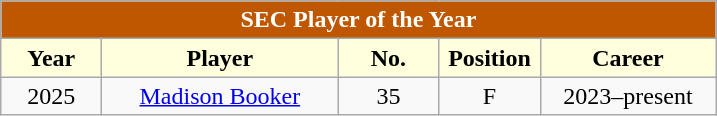<table class="wikitable" style="text-align:center">
<tr>
<td colspan="5" style= "background: #BF5700; color:white"><strong>SEC Player of the Year</strong></td>
</tr>
<tr>
<th style="width:60px; background: #ffffdd;">Year</th>
<th style="width:150px; background: #ffffdd;">Player</th>
<th style="width:60px; background: #ffffdd;">No.</th>
<th style="width:60px; background: #ffffdd;">Position</th>
<th style="width:110px; background: #ffffdd;">Career</th>
</tr>
<tr>
<td>2025</td>
<td><a href='#'>Madison Booker</a></td>
<td>35</td>
<td>F</td>
<td>2023–present</td>
</tr>
</table>
